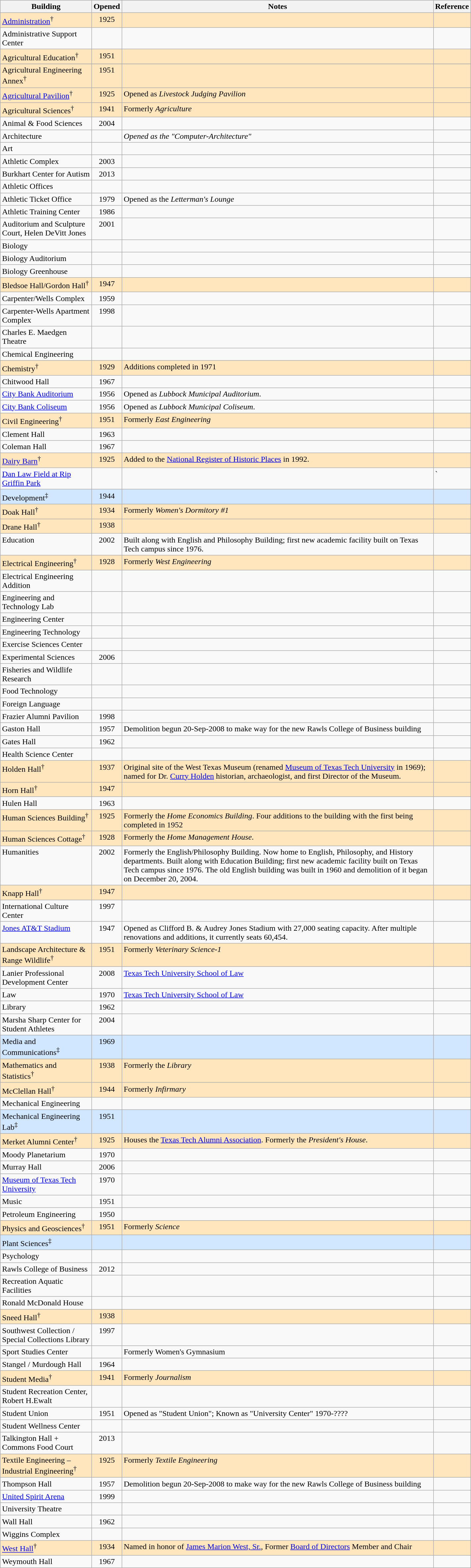<table class="wikitable sortable" style="width:75%">
<tr>
<th width="*">Building</th>
<th width="*">Opened</th>
<th width="*" class="unsortable">Notes</th>
<th wdith="*" class="unsortable">Reference</th>
</tr>
<tr valign="top" style="background-color:#ffe6bd;">
<td><a href='#'>Administration</a><sup>†</sup></td>
<td align="center">1925</td>
<td></td>
<td align="center"></td>
</tr>
<tr valign="top">
<td>Administrative Support Center</td>
<td align="center"></td>
<td></td>
<td align="center"></td>
</tr>
<tr valign="top" style="background-color:#ffe6bd;">
<td>Agricultural Education<sup>†</sup></td>
<td align="center">1951</td>
<td></td>
<td align="center"></td>
</tr>
<tr valign="top">
</tr>
<tr valign="top" style="background-color:#ffe6bd;">
<td>Agricultural Engineering Annex<sup>†</sup></td>
<td align="center">1951</td>
<td></td>
<td align="center"></td>
</tr>
<tr valign="top" style="background-color:#ffe6bd;">
<td><a href='#'>Agricultural Pavilion</a><sup>†</sup></td>
<td align="center">1925</td>
<td>Opened as <em>Livestock Judging Pavilion</em></td>
<td align="center"></td>
</tr>
<tr valign="top" style="background-color:#ffe6bd;">
<td>Agricultural Sciences<sup>†</sup></td>
<td align="center">1941</td>
<td>Formerly <em>Agriculture</em></td>
<td align="center"></td>
</tr>
<tr valign="top">
<td>Animal & Food Sciences</td>
<td align="center">2004</td>
<td></td>
<td align="center"></td>
</tr>
<tr valign="top">
<td>Architecture</td>
<td align="center"></td>
<td><em>Opened as the "Computer-Architecture"</em></td>
<td align="center"></td>
</tr>
<tr valign="top">
<td>Art</td>
<td align="center"></td>
<td></td>
<td align="center"></td>
</tr>
<tr valign="top">
<td>Athletic Complex</td>
<td align="center">2003</td>
<td></td>
<td align="center"></td>
</tr>
<tr valign="top">
<td>Burkhart Center for Autism</td>
<td align="center">2013</td>
<td></td>
<td align="center"></td>
</tr>
<tr valign="top">
<td>Athletic Offices</td>
<td align="center"></td>
<td></td>
<td align="center"></td>
</tr>
<tr valign="top">
<td>Athletic Ticket Office</td>
<td align="center">1979</td>
<td>Opened as the <em>Letterman's Lounge</em></td>
<td align="center"></td>
</tr>
<tr valign="top">
<td>Athletic Training Center</td>
<td align="center">1986</td>
<td></td>
<td align="center"></td>
</tr>
<tr valign="top">
<td>Auditorium and Sculpture Court, Helen DeVitt Jones</td>
<td align="center">2001</td>
<td></td>
<td align="center"></td>
</tr>
<tr valign="top">
<td>Biology</td>
<td align="center"></td>
<td></td>
<td align="center"></td>
</tr>
<tr valign="top">
<td>Biology Auditorium</td>
<td align="center"></td>
<td></td>
<td align="center"></td>
</tr>
<tr valign="top">
<td>Biology Greenhouse</td>
<td align="center"></td>
<td></td>
<td align="center"></td>
</tr>
<tr valign="top" style="background-color:#ffe6bd;">
<td>Bledsoe Hall/Gordon Hall<sup>†</sup></td>
<td align="center">1947</td>
<td></td>
<td align="center"></td>
</tr>
<tr valign="top">
<td>Carpenter/Wells Complex</td>
<td align="center">1959</td>
<td></td>
<td align="center"></td>
</tr>
<tr valign="top">
<td>Carpenter-Wells Apartment Complex</td>
<td align="center">1998</td>
<td></td>
<td align="center"></td>
</tr>
<tr valign="top">
<td>Charles E. Maedgen Theatre</td>
<td align="center"></td>
<td></td>
<td align="center"></td>
</tr>
<tr valign="top">
<td>Chemical Engineering</td>
<td align="center"></td>
<td></td>
<td align="center"></td>
</tr>
<tr valign="top" style="background-color:#ffe6bd;">
<td>Chemistry<sup>†</sup></td>
<td align="center">1929</td>
<td>Additions completed in 1971</td>
<td align="center"></td>
</tr>
<tr valign="top">
<td>Chitwood Hall</td>
<td align="center">1967</td>
<td></td>
<td align="center"></td>
</tr>
<tr valign="top">
<td><a href='#'>City Bank Auditorium</a></td>
<td align="center">1956</td>
<td>Opened as <em>Lubbock Municipal Auditorium</em>.</td>
<td align="center"></td>
</tr>
<tr valign="top">
<td><a href='#'>City Bank Coliseum</a></td>
<td align="center">1956</td>
<td>Opened as <em>Lubbock Municipal Coliseum</em>.</td>
<td align="center"></td>
</tr>
<tr valign="top" style="background-color:#ffe6bd;">
<td>Civil Engineering<sup>†</sup></td>
<td align="center">1951</td>
<td>Formerly <em>East Engineering</em></td>
<td align="center"></td>
</tr>
<tr valign="top">
<td>Clement Hall</td>
<td align="center">1963</td>
<td></td>
<td align="center"></td>
</tr>
<tr valign="top">
<td>Coleman Hall</td>
<td align="center">1967</td>
<td></td>
<td align="center"></td>
</tr>
<tr valign="top" style="background-color:#ffe6bd;">
<td><a href='#'>Dairy Barn</a><sup>†</sup></td>
<td align="center">1925</td>
<td>Added to the <a href='#'>National Register of Historic Places</a> in 1992.</td>
<td align="center"></td>
</tr>
<tr valign="top">
<td><a href='#'>Dan Law Field at Rip Griffin Park</a></td>
<td align="center"></td>
<td></td>
<td>`</td>
</tr>
<tr valign="top" style="background-color:#D0E7FF;">
<td>Development<sup>‡</sup></td>
<td align="center">1944</td>
<td></td>
<td align="center"></td>
</tr>
<tr valign="top" style="background-color:#ffe6bd;">
<td>Doak Hall<sup>†</sup></td>
<td align="center">1934</td>
<td>Formerly <em>Women's Dormitory #1</em></td>
<td align="center"></td>
</tr>
<tr valign="top" style="background-color:#ffe6bd;">
<td>Drane Hall<sup>†</sup></td>
<td align="center">1938</td>
<td></td>
<td align="center"></td>
</tr>
<tr valign="top">
<td>Education</td>
<td align="center">2002</td>
<td>Built along with English and Philosophy Building; first new academic facility built on Texas Tech campus since 1976.</td>
<td align="center"></td>
</tr>
<tr valign="top" style="background-color:#ffe6bd;">
<td>Electrical Engineering<sup>†</sup></td>
<td align="center">1928</td>
<td>Formerly <em>West Engineering</em></td>
<td align="center"></td>
</tr>
<tr valign="top">
<td>Electrical Engineering Addition</td>
<td align="center"></td>
<td></td>
<td align="center"></td>
</tr>
<tr valign="top">
<td>Engineering and Technology Lab</td>
<td align="center"></td>
<td></td>
<td align="center"></td>
</tr>
<tr valign="top">
<td>Engineering Center</td>
<td align="center"></td>
<td></td>
<td align="center"></td>
</tr>
<tr valign="top">
<td>Engineering Technology</td>
<td align="center"></td>
<td></td>
<td align="center"></td>
</tr>
<tr valign="top">
<td>Exercise Sciences Center</td>
<td align="center"></td>
<td></td>
<td align="center"></td>
</tr>
<tr valign="top">
<td>Experimental Sciences</td>
<td align="center">2006</td>
<td></td>
<td align="center"></td>
</tr>
<tr valign="top">
<td>Fisheries and Wildlife Research</td>
<td align="center"></td>
<td></td>
<td align="center"></td>
</tr>
<tr valign="top">
<td>Food Technology</td>
<td align="center"></td>
<td></td>
<td align="center"></td>
</tr>
<tr valign="top">
<td>Foreign Language</td>
<td align="center"></td>
<td></td>
<td align="center"></td>
</tr>
<tr valign="top">
<td>Frazier Alumni Pavilion</td>
<td align="center">1998</td>
<td></td>
<td align="center"></td>
</tr>
<tr valign="top">
<td>Gaston Hall</td>
<td align = "center">1957</td>
<td>Demolition begun 20-Sep-2008 to make way for the new Rawls College of Business building</td>
<td align="center"></td>
</tr>
<tr valign="top">
<td>Gates Hall</td>
<td align="center">1962</td>
<td></td>
<td align="center"></td>
</tr>
<tr valign="top">
<td>Health Science Center</td>
<td align="center"></td>
<td></td>
<td align="center"></td>
</tr>
<tr valign="top" style="background-color:#ffe6bd;">
<td>Holden Hall<sup>†</sup></td>
<td align="center">1937</td>
<td>Original site of the West Texas Museum (renamed <a href='#'>Museum of Texas Tech University</a> in 1969); named for Dr. <a href='#'>Curry Holden</a> historian, archaeologist, and first Director of the Museum.</td>
<td align="center"></td>
</tr>
<tr valign="top" style="background-color:#ffe6bd;">
<td>Horn Hall<sup>†</sup></td>
<td align="center">1947</td>
<td></td>
<td align="center"></td>
</tr>
<tr valign="top">
<td>Hulen Hall</td>
<td align="center">1963</td>
<td></td>
<td align="center"></td>
</tr>
<tr valign="top" style="background-color:#ffe6bd;">
<td>Human Sciences Building<sup>†</sup></td>
<td align="center">1925</td>
<td>Formerly the <em>Home Economics Building</em>. Four additions to the building with the first being completed in 1952</td>
<td align="center"></td>
</tr>
<tr valign="top" style="background-color:#ffe6bd;">
<td>Human Sciences Cottage<sup>†</sup></td>
<td align="center">1928</td>
<td>Formerly the <em>Home Management House</em>.</td>
<td align="center"></td>
</tr>
<tr valign="top">
<td>Humanities</td>
<td align="center">2002</td>
<td>Formerly the English/Philosophy Building. Now home to English, Philosophy, and History departments. Built along with Education Building; first new academic facility built on Texas Tech campus since 1976.  The old English building was built in 1960 and demolition of it began on December 20, 2004.</td>
<td align="center"></td>
</tr>
<tr valign="top" style="background-color:#ffe6bd;">
<td>Knapp Hall<sup>†</sup></td>
<td align="center">1947</td>
<td></td>
<td align="center"></td>
</tr>
<tr valign="top">
<td>International Culture Center</td>
<td align="center">1997</td>
<td></td>
<td align="center"></td>
</tr>
<tr valign="top">
<td><a href='#'>Jones AT&T Stadium</a></td>
<td align="center">1947</td>
<td>Opened as Clifford B. & Audrey Jones Stadium with 27,000 seating capacity. After multiple renovations and additions, it currently seats 60,454.</td>
<td></td>
</tr>
<tr valign="top" style="background-color:#ffe6bd;">
<td>Landscape Architecture & Range Wildlife<sup>†</sup></td>
<td align="center">1951</td>
<td>Formerly <em>Veterinary Science-1</em></td>
<td align="center"></td>
</tr>
<tr valign="top">
<td>Lanier Professional Development Center</td>
<td align="center">2008</td>
<td><a href='#'>Texas Tech University School of Law</a></td>
<td align="center"></td>
</tr>
<tr valign="top">
<td>Law</td>
<td align="center">1970</td>
<td><a href='#'>Texas Tech University School of Law</a></td>
<td align="center"></td>
</tr>
<tr valign="top">
<td>Library</td>
<td align="center">1962</td>
<td></td>
<td align="center"></td>
</tr>
<tr valign="top">
<td>Marsha Sharp Center for Student Athletes</td>
<td align="center">2004</td>
<td></td>
<td align="center"></td>
</tr>
<tr valign="top" style="background-color:#D0E7FF;">
<td>Media and Communications<sup>‡</sup></td>
<td align="center">1969</td>
<td></td>
<td align="center"></td>
</tr>
<tr valign="top" style="background-color:#ffe6bd;">
<td>Mathematics and Statistics<sup>†</sup></td>
<td align="center">1938</td>
<td>Formerly the <em>Library </em></td>
<td align="center"></td>
</tr>
<tr valign="top" style="background-color:#ffe6bd;">
<td>McClellan Hall<sup>†</sup></td>
<td align="center">1944</td>
<td>Formerly <em>Infirmary</em></td>
<td align="center"></td>
</tr>
<tr valign="top">
<td>Mechanical Engineering</td>
<td align="center"></td>
<td></td>
<td align="center"></td>
</tr>
<tr valign="top" style="background-color:#D0E7FF;">
<td>Mechanical Engineering Lab<sup>‡</sup></td>
<td align="center">1951</td>
<td></td>
<td align="center"></td>
</tr>
<tr valign="top" style="background-color:#ffe6bd;">
<td>Merket Alumni Center<sup>†</sup></td>
<td align="center">1925</td>
<td>Houses the <a href='#'>Texas Tech Alumni Association</a>. Formerly the <em>President's House</em>.</td>
<td align="center"></td>
</tr>
<tr valign="top">
<td>Moody Planetarium</td>
<td align="center">1970</td>
<td></td>
<td align="center"></td>
</tr>
<tr valign="top">
<td>Murray Hall</td>
<td align="center">2006</td>
<td></td>
<td align="center"></td>
</tr>
<tr valign="top">
<td><a href='#'>Museum of Texas Tech University</a></td>
<td align="center">1970</td>
<td></td>
<td align="center"></td>
</tr>
<tr valign="top">
<td>Music</td>
<td align="center">1951</td>
<td></td>
<td align="center"></td>
</tr>
<tr valign="top">
<td>Petroleum Engineering</td>
<td align="center">1950</td>
<td></td>
<td align="center"></td>
</tr>
<tr valign="top" style="background-color:#ffe6bd;">
<td>Physics and Geosciences<sup>†</sup></td>
<td align="center">1951</td>
<td>Formerly <em>Science</em></td>
<td align="center"></td>
</tr>
<tr valign="top" style="background-color:#D0E7FF;">
<td>Plant Sciences<sup>‡</sup></td>
<td align="center"></td>
<td></td>
<td align="center"></td>
</tr>
<tr valign="top">
<td>Psychology</td>
<td align="center"></td>
<td></td>
<td align="center"></td>
</tr>
<tr valign="top">
<td>Rawls College of Business</td>
<td align="center">2012</td>
<td></td>
<td align="center"></td>
</tr>
<tr valign="top">
<td>Recreation Aquatic Facilities</td>
<td align="center"></td>
<td></td>
<td align="center"></td>
</tr>
<tr valign="top">
<td>Ronald McDonald House</td>
<td align="center"></td>
<td></td>
<td align="center"></td>
</tr>
<tr valign="top" style="background-color:#ffe6bd;">
<td>Sneed Hall<sup>†</sup></td>
<td align="center">1938</td>
<td></td>
<td align="center"></td>
</tr>
<tr valign="top">
<td>Southwest Collection / Special Collections Library</td>
<td align="center">1997</td>
<td></td>
<td align="center"></td>
</tr>
<tr valign="top">
<td>Sport Studies Center</td>
<td align="center"></td>
<td>Formerly Women's Gymnasium</td>
<td align="center"></td>
</tr>
<tr valign="top">
<td>Stangel / Murdough Hall</td>
<td align="center">1964</td>
<td></td>
<td align="center"></td>
</tr>
<tr valign="top" style="background-color:#ffe6bd;">
<td>Student Media<sup>†</sup></td>
<td align="center">1941</td>
<td>Formerly <em>Journalism</em></td>
<td align="center"></td>
</tr>
<tr valign="top">
<td>Student Recreation Center, Robert H.Ewalt</td>
<td align="center"></td>
<td></td>
<td align="center"></td>
</tr>
<tr valign="top">
<td>Student Union</td>
<td align="center">1951</td>
<td>Opened as "Student Union"; Known as "University Center" 1970-????</td>
<td align="center"></td>
</tr>
<tr valign="top">
<td>Student Wellness Center</td>
<td align="center"></td>
<td></td>
<td align="center"></td>
</tr>
<tr valign="top">
<td>Talkington Hall + Commons Food Court</td>
<td align="center">2013</td>
<td></td>
<td align="center"></td>
</tr>
<tr valign="top" style="background-color:#ffe6bd;">
<td>Textile Engineering – Industrial Engineering<sup>†</sup></td>
<td align="center">1925</td>
<td>Formerly <em>Textile Engineering</em></td>
<td align="center"></td>
</tr>
<tr valign="top">
<td>Thompson Hall</td>
<td align = "center">1957</td>
<td>Demolition begun 20-Sep-2008 to make way for the new Rawls College of Business building</td>
<td align="center"></td>
</tr>
<tr valign="top">
<td><a href='#'>United Spirit Arena</a></td>
<td align="center">1999</td>
<td></td>
<td></td>
</tr>
<tr valign="top">
<td>University Theatre</td>
<td align="center"></td>
<td></td>
<td align="center"></td>
</tr>
<tr valign="top">
<td>Wall Hall</td>
<td align="center">1962</td>
<td></td>
<td align="center"></td>
</tr>
<tr valign="top">
<td>Wiggins Complex</td>
<td align="center"></td>
<td></td>
<td align="center"></td>
</tr>
<tr valign="top" style="background-color:#ffe6bd;">
<td><a href='#'>West Hall</a><sup>†</sup></td>
<td align="center">1934</td>
<td>Named in honor of <a href='#'>James Marion West, Sr.</a>, Former <a href='#'>Board of Directors</a> Member and Chair</td>
<td align="center"></td>
</tr>
<tr valign="top">
<td>Weymouth Hall</td>
<td align="center">1967</td>
<td></td>
<td align="center"></td>
</tr>
</table>
